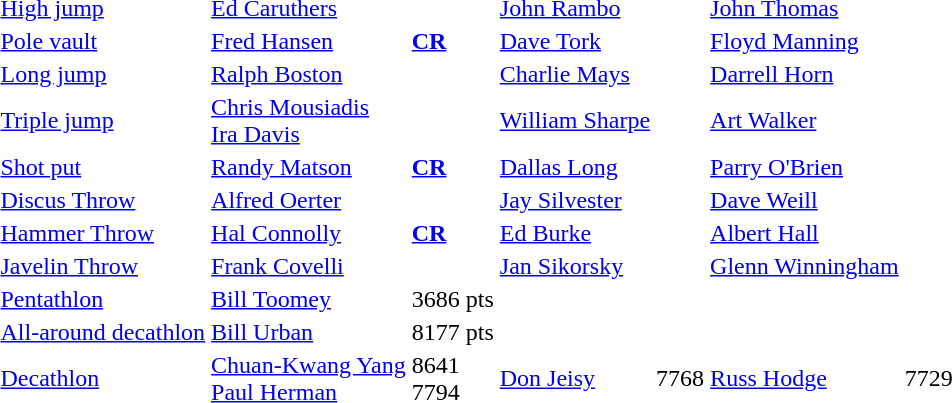<table>
<tr>
<td><a href='#'>High jump</a></td>
<td><a href='#'>Ed Caruthers</a></td>
<td></td>
<td><a href='#'>John Rambo</a></td>
<td></td>
<td><a href='#'>John Thomas</a></td>
<td></td>
</tr>
<tr>
<td><a href='#'>Pole vault</a></td>
<td><a href='#'>Fred Hansen</a></td>
<td> <strong><a href='#'>CR</a></strong></td>
<td><a href='#'>Dave Tork</a></td>
<td></td>
<td><a href='#'>Floyd Manning</a></td>
<td></td>
</tr>
<tr>
<td><a href='#'>Long jump</a></td>
<td><a href='#'>Ralph Boston</a></td>
<td></td>
<td><a href='#'>Charlie Mays</a></td>
<td></td>
<td><a href='#'>Darrell Horn</a></td>
<td></td>
</tr>
<tr>
<td><a href='#'>Triple jump</a></td>
<td><a href='#'>Chris Mousiadis</a> <br><a href='#'>Ira Davis</a></td>
<td><br></td>
<td><a href='#'>William Sharpe</a></td>
<td></td>
<td><a href='#'>Art Walker</a></td>
<td></td>
</tr>
<tr>
<td><a href='#'>Shot put</a></td>
<td><a href='#'>Randy Matson</a></td>
<td> <strong><a href='#'>CR</a></strong></td>
<td><a href='#'>Dallas Long</a></td>
<td></td>
<td><a href='#'>Parry O'Brien</a></td>
<td></td>
</tr>
<tr>
<td><a href='#'>Discus Throw</a></td>
<td><a href='#'>Alfred Oerter</a></td>
<td></td>
<td><a href='#'>Jay Silvester</a></td>
<td></td>
<td><a href='#'>Dave Weill</a></td>
<td></td>
</tr>
<tr>
<td><a href='#'>Hammer Throw</a></td>
<td><a href='#'>Hal Connolly</a></td>
<td> <strong><a href='#'>CR</a></strong></td>
<td><a href='#'>Ed Burke</a></td>
<td></td>
<td><a href='#'>Albert Hall</a></td>
<td></td>
</tr>
<tr>
<td><a href='#'>Javelin Throw</a></td>
<td><a href='#'>Frank Covelli</a></td>
<td></td>
<td><a href='#'>Jan Sikorsky</a></td>
<td></td>
<td><a href='#'>Glenn Winningham</a></td>
<td></td>
</tr>
<tr>
<td><a href='#'>Pentathlon</a></td>
<td><a href='#'>Bill Toomey</a></td>
<td>3686 pts</td>
<td></td>
<td></td>
<td></td>
<td></td>
</tr>
<tr>
<td><a href='#'>All-around decathlon</a></td>
<td><a href='#'>Bill Urban</a></td>
<td>8177 pts</td>
<td></td>
<td></td>
<td></td>
<td></td>
</tr>
<tr>
<td><a href='#'>Decathlon</a></td>
<td><a href='#'>Chuan-Kwang Yang</a> <br><a href='#'>Paul Herman</a></td>
<td>8641<br>7794</td>
<td><a href='#'>Don Jeisy</a></td>
<td>7768</td>
<td><a href='#'>Russ Hodge</a></td>
<td>7729</td>
</tr>
</table>
